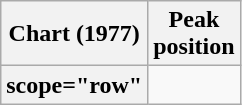<table class="wikitable plainrowheaders sortable">
<tr>
<th scope="col">Chart (1977)</th>
<th scope="col">Peak<br>position</th>
</tr>
<tr>
<th>scope="row" </th>
</tr>
</table>
